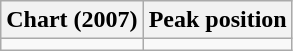<table class="wikitable sortable plainrowheaders" style="text-align:center">
<tr>
<th>Chart (2007)</th>
<th>Peak position</th>
</tr>
<tr>
<td></td>
</tr>
</table>
